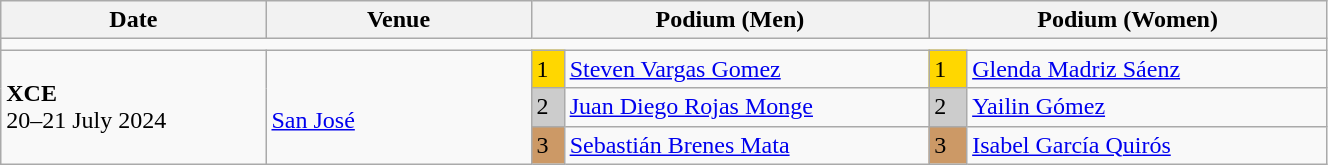<table class="wikitable" width=70%>
<tr>
<th>Date</th>
<th width=20%>Venue</th>
<th colspan=2 width=30%>Podium (Men)</th>
<th colspan=2 width=30%>Podium (Women)</th>
</tr>
<tr>
<td colspan=6></td>
</tr>
<tr>
<td rowspan=3><strong>XCE</strong> <br> 20–21 July 2024</td>
<td rowspan=3><br><a href='#'>San José</a></td>
<td bgcolor=FFD700>1</td>
<td><a href='#'>Steven Vargas Gomez</a></td>
<td bgcolor=FFD700>1</td>
<td><a href='#'>Glenda Madriz Sáenz</a></td>
</tr>
<tr>
<td bgcolor=CCCCCC>2</td>
<td><a href='#'>Juan Diego Rojas Monge</a></td>
<td bgcolor=CCCCCC>2</td>
<td><a href='#'>Yailin Gómez</a></td>
</tr>
<tr>
<td bgcolor=CC9966>3</td>
<td><a href='#'>Sebastián Brenes Mata</a></td>
<td bgcolor=CC9966>3</td>
<td><a href='#'>Isabel García Quirós</a></td>
</tr>
</table>
